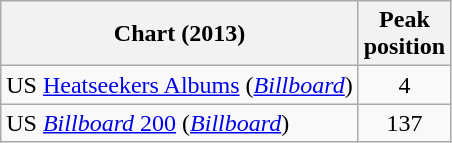<table class="wikitable sortable">
<tr>
<th>Chart (2013)</th>
<th>Peak<br>position</th>
</tr>
<tr>
<td>US <a href='#'>Heatseekers Albums</a> (<em><a href='#'>Billboard</a></em>)</td>
<td style="text-align:center;">4</td>
</tr>
<tr>
<td>US <a href='#'><em>Billboard</em> 200</a> (<em><a href='#'>Billboard</a></em>)</td>
<td style="text-align:center;">137</td>
</tr>
</table>
